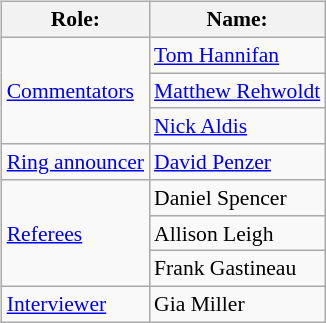<table class=wikitable style="font-size:90%; margin: 0.5em 0 0.5em 1em; float: right; clear: right;">
<tr>
<th>Role:</th>
<th>Name:</th>
</tr>
<tr>
<td rowspan=3><a href='#'>Commentators</a></td>
<td><a href='#'>Tom Hannifan</a></td>
</tr>
<tr>
<td><a href='#'>Matthew Rehwoldt</a></td>
</tr>
<tr>
<td><a href='#'>Nick Aldis</a> </td>
</tr>
<tr>
<td><a href='#'>Ring announcer</a></td>
<td><a href='#'>David Penzer</a></td>
</tr>
<tr>
<td rowspan=3><a href='#'>Referees</a></td>
<td>Daniel Spencer</td>
</tr>
<tr>
<td>Allison Leigh</td>
</tr>
<tr>
<td>Frank Gastineau</td>
</tr>
<tr>
<td><a href='#'>Interviewer</a></td>
<td>Gia Miller</td>
</tr>
</table>
